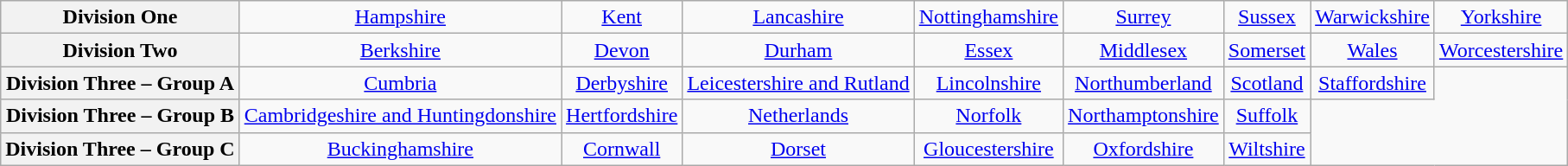<table class="wikitable" style="text-align: center" style="font-size: 95%; border: 1px #aaaaaa solid; border-collapse: collapse; clear:center;">
<tr>
<th>Division One</th>
<td><a href='#'>Hampshire</a></td>
<td><a href='#'>Kent</a></td>
<td><a href='#'>Lancashire</a></td>
<td><a href='#'>Nottinghamshire</a></td>
<td><a href='#'>Surrey</a></td>
<td><a href='#'>Sussex</a></td>
<td><a href='#'>Warwickshire</a></td>
<td><a href='#'>Yorkshire</a></td>
</tr>
<tr>
<th>Division Two</th>
<td><a href='#'>Berkshire</a></td>
<td><a href='#'>Devon</a></td>
<td><a href='#'>Durham</a></td>
<td><a href='#'>Essex</a></td>
<td><a href='#'>Middlesex</a></td>
<td><a href='#'>Somerset</a></td>
<td><a href='#'>Wales</a></td>
<td><a href='#'>Worcestershire</a></td>
</tr>
<tr>
<th>Division Three – Group A</th>
<td><a href='#'>Cumbria</a></td>
<td><a href='#'>Derbyshire</a></td>
<td><a href='#'>Leicestershire and Rutland</a></td>
<td><a href='#'>Lincolnshire</a></td>
<td><a href='#'>Northumberland</a></td>
<td><a href='#'>Scotland</a></td>
<td><a href='#'>Staffordshire</a></td>
</tr>
<tr>
<th>Division Three – Group B</th>
<td><a href='#'>Cambridgeshire and Huntingdonshire</a></td>
<td><a href='#'>Hertfordshire</a></td>
<td><a href='#'>Netherlands</a></td>
<td><a href='#'>Norfolk</a></td>
<td><a href='#'>Northamptonshire</a></td>
<td><a href='#'>Suffolk</a></td>
</tr>
<tr>
<th>Division Three – Group C</th>
<td><a href='#'>Buckinghamshire</a></td>
<td><a href='#'>Cornwall</a></td>
<td><a href='#'>Dorset</a></td>
<td><a href='#'>Gloucestershire</a></td>
<td><a href='#'>Oxfordshire</a></td>
<td><a href='#'>Wiltshire</a></td>
</tr>
</table>
